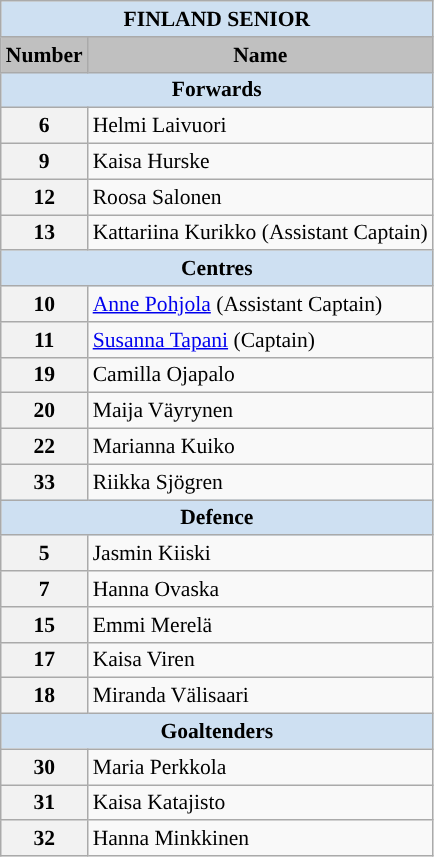<table class="wikitable" style="text-align:left; font-size:90%;">
<tr>
<th style=background:#CEE0F2 colspan=2>FINLAND SENIOR</th>
</tr>
<tr>
<th style="background:silver;">Number</th>
<th style="background:silver;">Name</th>
</tr>
<tr>
<th style=background:#CEE0F2 colspan=2>Forwards</th>
</tr>
<tr>
<th>6</th>
<td>Helmi Laivuori</td>
</tr>
<tr>
<th>9</th>
<td>Kaisa Hurske</td>
</tr>
<tr>
<th>12</th>
<td>Roosa Salonen</td>
</tr>
<tr>
<th>13</th>
<td>Kattariina Kurikko (Assistant Captain)</td>
</tr>
<tr>
<th style=background:#CEE0F2 colspan=2>Centres</th>
</tr>
<tr>
<th>10</th>
<td><a href='#'>Anne Pohjola</a> (Assistant Captain)</td>
</tr>
<tr>
<th>11</th>
<td><a href='#'>Susanna Tapani</a> (Captain)</td>
</tr>
<tr>
<th>19</th>
<td>Camilla Ojapalo</td>
</tr>
<tr>
<th>20</th>
<td>Maija Väyrynen</td>
</tr>
<tr>
<th>22</th>
<td>Marianna Kuiko</td>
</tr>
<tr>
<th>33</th>
<td>Riikka Sjögren</td>
</tr>
<tr>
<th style=background:#CEE0F2 colspan=2>Defence</th>
</tr>
<tr>
<th>5</th>
<td>Jasmin Kiiski</td>
</tr>
<tr>
<th>7</th>
<td>Hanna Ovaska</td>
</tr>
<tr>
<th>15</th>
<td>Emmi Merelä</td>
</tr>
<tr>
<th>17</th>
<td>Kaisa Viren</td>
</tr>
<tr>
<th>18</th>
<td>Miranda Välisaari</td>
</tr>
<tr>
<th style=background:#CEE0F2 colspan=2>Goaltenders</th>
</tr>
<tr>
<th>30</th>
<td>Maria Perkkola</td>
</tr>
<tr>
<th>31</th>
<td>Kaisa Katajisto</td>
</tr>
<tr>
<th>32</th>
<td>Hanna Minkkinen</td>
</tr>
</table>
